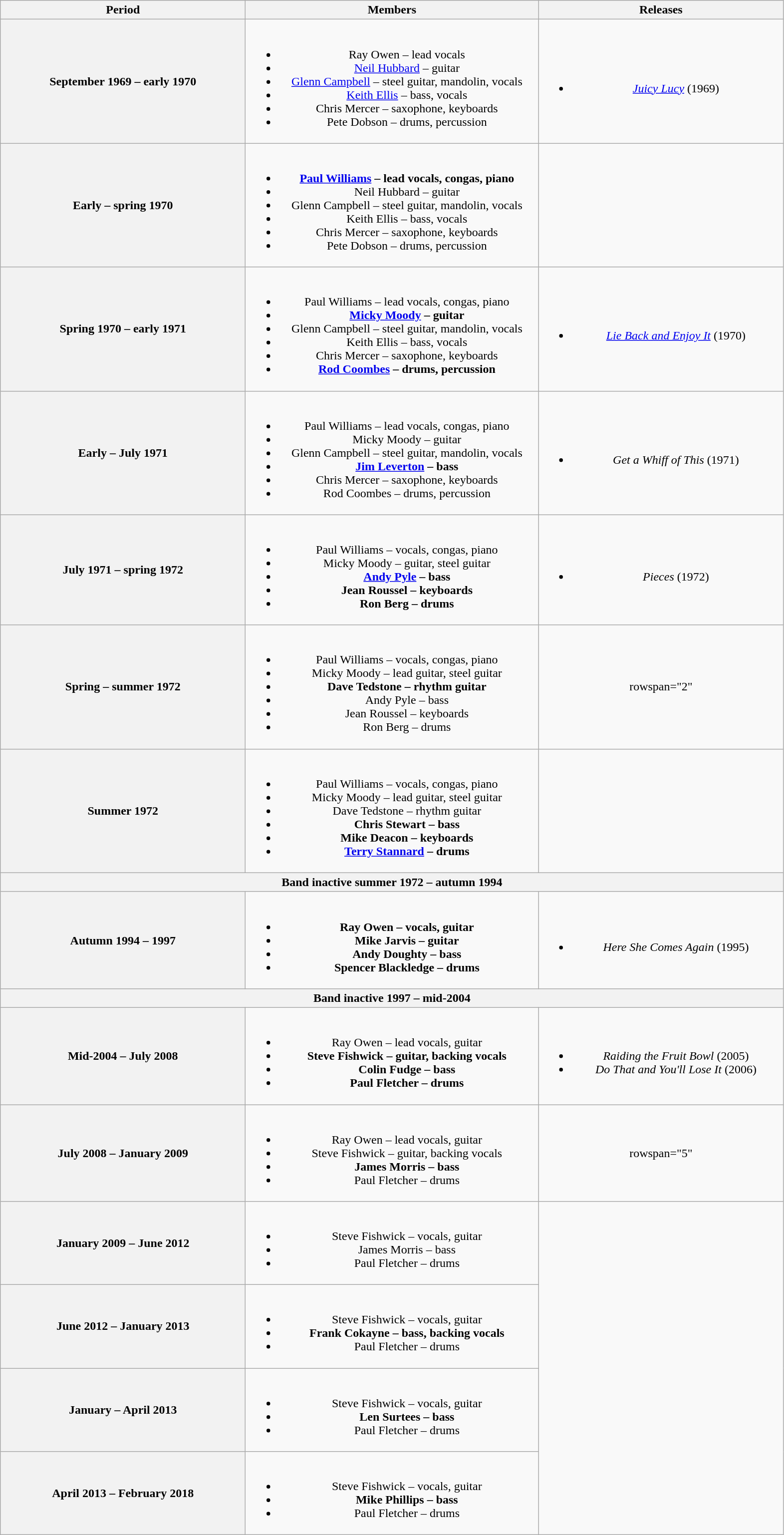<table class="wikitable plainrowheaders" style="text-align:center;">
<tr>
<th scope="col" style="width:20em;">Period</th>
<th scope="col" style="width:24em;">Members</th>
<th scope="col" style="width:20em;">Releases</th>
</tr>
<tr>
<th scope="col">September 1969 – early 1970</th>
<td><br><ul><li>Ray Owen – lead vocals</li><li><a href='#'>Neil Hubbard</a> – guitar</li><li><a href='#'>Glenn Campbell</a> – steel guitar, mandolin, vocals</li><li><a href='#'>Keith Ellis</a> – bass, vocals</li><li>Chris Mercer – saxophone, keyboards</li><li>Pete Dobson – drums, percussion</li></ul></td>
<td><br><ul><li><em><a href='#'>Juicy Lucy</a></em> (1969)</li></ul></td>
</tr>
<tr>
<th scope="col">Early – spring 1970</th>
<td><br><ul><li><strong><a href='#'>Paul Williams</a> – lead vocals, congas, piano</strong></li><li>Neil Hubbard – guitar</li><li>Glenn Campbell – steel guitar, mandolin, vocals</li><li>Keith Ellis – bass, vocals</li><li>Chris Mercer – saxophone, keyboards</li><li>Pete Dobson – drums, percussion</li></ul></td>
<td></td>
</tr>
<tr>
<th scope="col">Spring 1970 – early 1971</th>
<td><br><ul><li>Paul Williams – lead vocals, congas, piano</li><li><strong><a href='#'>Micky Moody</a> – guitar</strong></li><li>Glenn Campbell – steel guitar, mandolin, vocals</li><li>Keith Ellis – bass, vocals</li><li>Chris Mercer – saxophone, keyboards</li><li><strong><a href='#'>Rod Coombes</a> – drums, percussion</strong></li></ul></td>
<td><br><ul><li><em><a href='#'>Lie Back and Enjoy It</a></em> (1970)</li></ul></td>
</tr>
<tr>
<th scope="col">Early – July 1971</th>
<td><br><ul><li>Paul Williams – lead vocals, congas, piano</li><li>Micky Moody – guitar</li><li>Glenn Campbell – steel guitar, mandolin, vocals</li><li><strong><a href='#'>Jim Leverton</a> – bass</strong></li><li>Chris Mercer – saxophone, keyboards</li><li>Rod Coombes – drums, percussion</li></ul></td>
<td><br><ul><li><em>Get a Whiff of This</em> (1971)</li></ul></td>
</tr>
<tr>
<th scope="col">July 1971 – spring 1972</th>
<td><br><ul><li>Paul Williams – vocals, congas, piano</li><li>Micky Moody – guitar, steel guitar</li><li><strong><a href='#'>Andy Pyle</a> – bass</strong></li><li><strong>Jean Roussel – keyboards</strong></li><li><strong>Ron Berg – drums</strong></li></ul></td>
<td><br><ul><li><em>Pieces</em> (1972)</li></ul></td>
</tr>
<tr>
<th scope="col">Spring – summer 1972</th>
<td><br><ul><li>Paul Williams – vocals, congas, piano</li><li>Micky Moody – lead guitar, steel guitar</li><li><strong>Dave Tedstone – rhythm guitar</strong></li><li>Andy Pyle – bass</li><li>Jean Roussel – keyboards</li><li>Ron Berg – drums</li></ul></td>
<td>rowspan="2" </td>
</tr>
<tr>
<th scope="col">Summer 1972</th>
<td><br><ul><li>Paul Williams – vocals, congas, piano</li><li>Micky Moody – lead guitar, steel guitar</li><li>Dave Tedstone – rhythm guitar</li><li><strong>Chris Stewart – bass</strong></li><li><strong>Mike Deacon – keyboards</strong></li><li><strong><a href='#'>Terry Stannard</a> – drums</strong></li></ul></td>
</tr>
<tr>
<th scope="col" colspan="3">Band inactive summer 1972 – autumn 1994</th>
</tr>
<tr>
<th scope="col">Autumn 1994 – 1997</th>
<td><br><ul><li><strong>Ray Owen – vocals, guitar</strong></li><li><strong>Mike Jarvis – guitar</strong></li><li><strong>Andy Doughty – bass</strong></li><li><strong>Spencer Blackledge – drums</strong></li></ul></td>
<td><br><ul><li><em>Here She Comes Again</em> (1995)</li></ul></td>
</tr>
<tr>
<th scope="col" colspan="3">Band inactive 1997 – mid-2004</th>
</tr>
<tr>
<th scope="col">Mid-2004 – July 2008</th>
<td><br><ul><li>Ray Owen – lead vocals, guitar</li><li><strong>Steve Fishwick – guitar, backing vocals</strong></li><li><strong>Colin Fudge – bass</strong></li><li><strong>Paul Fletcher – drums</strong></li></ul></td>
<td><br><ul><li><em>Raiding the Fruit Bowl</em> (2005)</li><li><em>Do That and You'll Lose It</em> (2006)</li></ul></td>
</tr>
<tr>
<th scope="col">July 2008 – January 2009</th>
<td><br><ul><li>Ray Owen – lead vocals, guitar</li><li>Steve Fishwick – guitar, backing vocals</li><li><strong>James Morris – bass</strong></li><li>Paul Fletcher – drums</li></ul></td>
<td>rowspan="5" </td>
</tr>
<tr>
<th scope="col">January 2009 – June 2012</th>
<td><br><ul><li>Steve Fishwick – vocals, guitar</li><li>James Morris – bass</li><li>Paul Fletcher – drums</li></ul></td>
</tr>
<tr>
<th scope="col">June 2012 – January 2013</th>
<td><br><ul><li>Steve Fishwick – vocals, guitar</li><li><strong>Frank Cokayne – bass, backing vocals</strong></li><li>Paul Fletcher – drums</li></ul></td>
</tr>
<tr>
<th scope="col">January – April 2013</th>
<td><br><ul><li>Steve Fishwick – vocals, guitar</li><li><strong>Len Surtees – bass</strong></li><li>Paul Fletcher – drums</li></ul></td>
</tr>
<tr>
<th scope="col">April 2013 – February 2018</th>
<td><br><ul><li>Steve Fishwick – vocals, guitar</li><li><strong>Mike Phillips – bass</strong></li><li>Paul Fletcher – drums</li></ul></td>
</tr>
</table>
